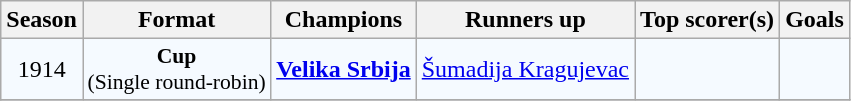<table class="wikitable sortable" style="text-align: center;">
<tr>
<th>Season</th>
<th>Format</th>
<th>Champions</th>
<th>Runners up</th>
<th>Top scorer(s)</th>
<th>Goals</th>
</tr>
<tr bgcolor=#F5FAFF>
<td>1914</td>
<td style="font-size: 90%;"><strong>Cup</strong><br>(Single round-robin)</td>
<td><strong><a href='#'>Velika Srbija</a></strong></td>
<td><a href='#'>Šumadija Kragujevac</a></td>
<td style="font-size: 90%;"><br></td>
<td></td>
</tr>
<tr bgcolor=#F5FAFF>
</tr>
</table>
